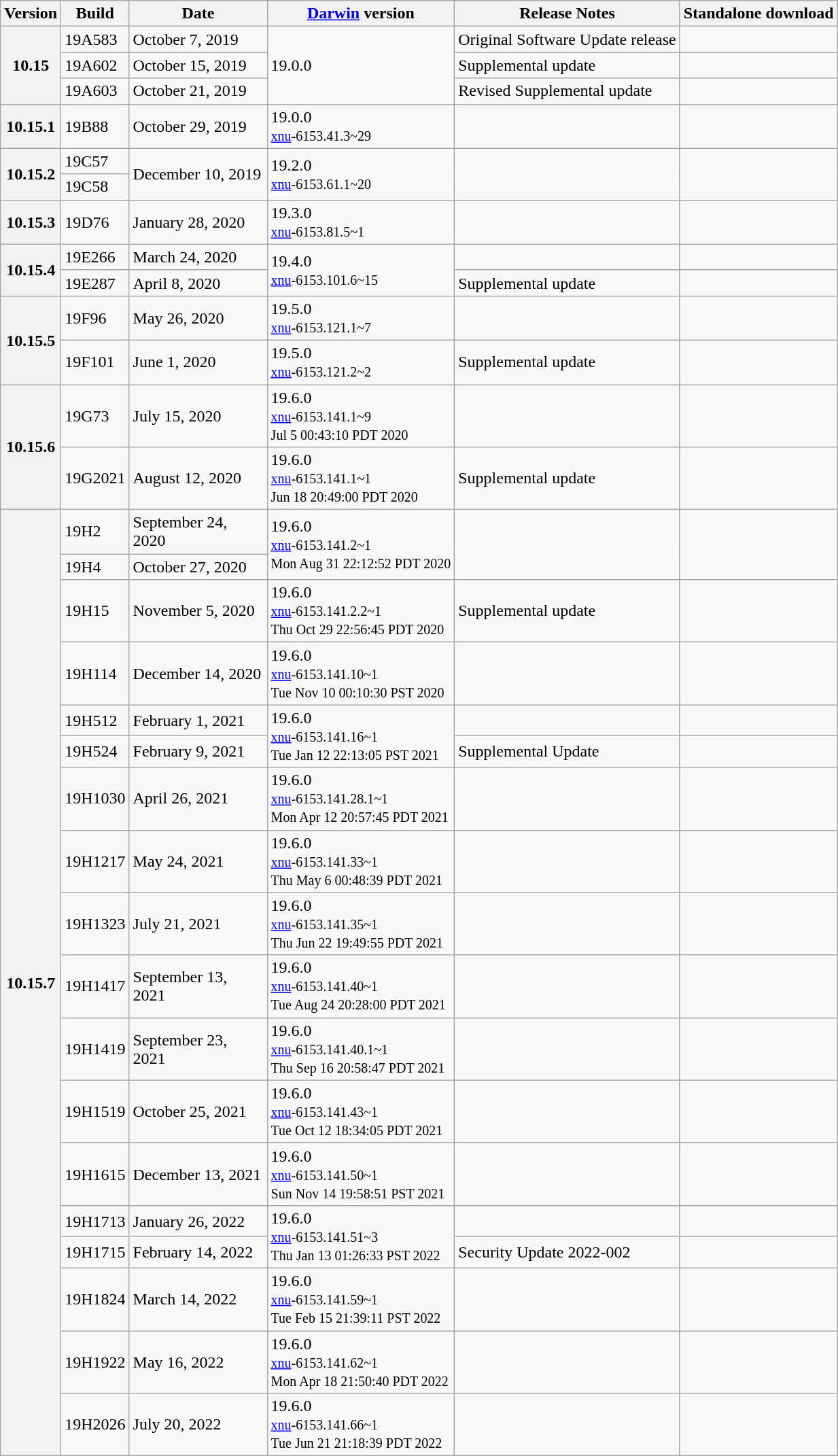<table class="wikitable">
<tr>
<th>Version</th>
<th>Build</th>
<th style="width: 128px;">Date</th>
<th><a href='#'>Darwin</a> version</th>
<th>Release Notes</th>
<th>Standalone download</th>
</tr>
<tr>
<th rowspan="3">10.15</th>
<td>19A583</td>
<td>October 7, 2019</td>
<td rowspan="3">19.0.0</td>
<td>Original Software Update release<br></td>
<td></td>
</tr>
<tr>
<td>19A602</td>
<td>October 15, 2019</td>
<td>Supplemental update</td>
<td></td>
</tr>
<tr>
<td>19A603</td>
<td>October 21, 2019</td>
<td>Revised Supplemental update</td>
<td></td>
</tr>
<tr>
<th>10.15.1</th>
<td>19B88</td>
<td>October 29, 2019</td>
<td>19.0.0<br><small><a href='#'>xnu</a>-6153.41.3~29</small></td>
<td><br></td>
<td></td>
</tr>
<tr>
<th rowspan="2">10.15.2</th>
<td>19C57</td>
<td rowspan="2">December 10, 2019</td>
<td rowspan="2">19.2.0<br><small><a href='#'>xnu</a>-6153.61.1~20</small></td>
<td rowspan="2"><br></td>
<td rowspan="2"><br></td>
</tr>
<tr>
<td>19C58</td>
</tr>
<tr>
<th>10.15.3</th>
<td>19D76</td>
<td>January 28, 2020</td>
<td>19.3.0<br><small><a href='#'>xnu</a>-6153.81.5~1</small></td>
<td><br></td>
<td><br></td>
</tr>
<tr>
<th ! rowspan="2">10.15.4</th>
<td>19E266</td>
<td>March 24, 2020</td>
<td rowspan="2">19.4.0<br><small><a href='#'>xnu</a>-6153.101.6~15</small></td>
<td><br></td>
<td><br></td>
</tr>
<tr>
<td>19E287</td>
<td>April 8, 2020</td>
<td>Supplemental update</td>
<td></td>
</tr>
<tr>
<th ! rowspan="2">10.15.5</th>
<td>19F96</td>
<td>May 26, 2020</td>
<td>19.5.0<br><small><a href='#'>xnu</a>-6153.121.1~7</small></td>
<td><br></td>
<td><br></td>
</tr>
<tr>
<td>19F101</td>
<td>June 1, 2020</td>
<td>19.5.0<br><small><a href='#'>xnu</a>-6153.121.2~2</small></td>
<td>Supplemental update<br></td>
<td></td>
</tr>
<tr>
<th ! rowspan="2">10.15.6</th>
<td>19G73</td>
<td>July 15, 2020</td>
<td>19.6.0<br><small><a href='#'>xnu</a>-6153.141.1~9</small><br><small>Jul 5 00:43:10 PDT 2020</small></td>
<td><br></td>
<td><br></td>
</tr>
<tr>
<td>19G2021</td>
<td>August 12, 2020</td>
<td>19.6.0<br><small><a href='#'>xnu</a>-6153.141.1~1</small><br><small>Jun 18 20:49:00 PDT 2020</small></td>
<td>Supplemental update</td>
<td></td>
</tr>
<tr>
<th rowspan="18">10.15.7</th>
<td>19H2</td>
<td>September 24, 2020</td>
<td ! rowspan="2">19.6.0<br><small><a href='#'>xnu</a>-6153.141.2~1</small><br><small>Mon Aug 31 22:12:52 PDT 2020</small></td>
<td ! rowspan="2"><br></td>
<td ! rowspan="2"><br></td>
</tr>
<tr>
<td>19H4</td>
<td>October 27, 2020</td>
</tr>
<tr>
<td>19H15</td>
<td>November 5, 2020</td>
<td>19.6.0<br><small><a href='#'>xnu</a>-6153.141.2.2~1</small><br><small>Thu Oct 29 22:56:45 PDT 2020</small></td>
<td>Supplemental update<br></td>
<td><br></td>
</tr>
<tr>
<td>19H114</td>
<td>December 14, 2020</td>
<td>19.6.0<br><small><a href='#'>xnu</a>-6153.141.10~1</small><br><small>Tue Nov 10 00:10:30 PST 2020</small></td>
<td></td>
<td></td>
</tr>
<tr>
<td>19H512</td>
<td>February 1, 2021</td>
<td rowspan="2">19.6.0<br><small><a href='#'>xnu</a>-6153.141.16~1</small><br><small>Tue Jan 12 22:13:05 PST 2021</small></td>
<td></td>
<td></td>
</tr>
<tr>
<td>19H524</td>
<td>February 9, 2021</td>
<td>Supplemental Update<br></td>
<td></td>
</tr>
<tr>
<td>19H1030</td>
<td>April 26, 2021</td>
<td>19.6.0<br><small><a href='#'>xnu</a>-6153.141.28.1~1</small><br><small>Mon Apr 12 20:57:45 PDT 2021</small></td>
<td></td>
<td></td>
</tr>
<tr>
<td>19H1217</td>
<td>May 24, 2021</td>
<td>19.6.0<br><small><a href='#'>xnu</a>-6153.141.33~1</small><br><small>Thu May 6 00:48:39 PDT 2021</small></td>
<td></td>
<td></td>
</tr>
<tr>
<td>19H1323</td>
<td>July 21, 2021</td>
<td>19.6.0<br><small><a href='#'>xnu</a>-6153.141.35~1</small><br><small>Thu Jun 22 19:49:55 PDT 2021</small></td>
<td></td>
<td></td>
</tr>
<tr>
<td>19H1417</td>
<td>September 13, 2021</td>
<td>19.6.0<br><small><a href='#'>xnu</a>-6153.141.40~1</small><br><small>Tue Aug 24 20:28:00 PDT 2021</small></td>
<td></td>
<td></td>
</tr>
<tr>
<td>19H1419</td>
<td>September 23, 2021</td>
<td>19.6.0<br><small><a href='#'>xnu</a>-6153.141.40.1~1</small><br><small>Thu Sep 16 20:58:47 PDT 2021</small></td>
<td></td>
<td></td>
</tr>
<tr>
<td>19H1519</td>
<td>October 25, 2021</td>
<td>19.6.0<br><small><a href='#'>xnu</a>-6153.141.43~1</small><br><small>Tue Oct 12 18:34:05 PDT 2021</small></td>
<td></td>
<td></td>
</tr>
<tr>
<td>19H1615</td>
<td>December 13, 2021</td>
<td>19.6.0<br><small><a href='#'>xnu</a>-6153.141.50~1</small><br><small>Sun Nov 14 19:58:51 PST 2021</small></td>
<td></td>
<td></td>
</tr>
<tr>
<td>19H1713</td>
<td>January 26, 2022</td>
<td rowspan=2>19.6.0<br><small><a href='#'>xnu</a>-6153.141.51~3</small><br><small>Thu Jan 13 01:26:33 PST 2022</small></td>
<td></td>
<td></td>
</tr>
<tr>
<td>19H1715</td>
<td>February 14, 2022</td>
<td>Security Update 2022-002</td>
<td></td>
</tr>
<tr>
<td>19H1824</td>
<td>March 14, 2022</td>
<td>19.6.0<br><small><a href='#'>xnu</a>-6153.141.59~1</small><br><small>Tue Feb 15 21:39:11 PST 2022</small></td>
<td></td>
<td></td>
</tr>
<tr>
<td>19H1922</td>
<td>May 16, 2022</td>
<td>19.6.0<br><small><a href='#'>xnu</a>-6153.141.62~1</small><br><small>Mon Apr 18 21:50:40 PDT 2022</small></td>
<td></td>
<td></td>
</tr>
<tr>
<td>19H2026</td>
<td>July 20, 2022</td>
<td>19.6.0<br><small><a href='#'>xnu</a>-6153.141.66~1</small><br><small>Tue Jun 21 21:18:39 PDT 2022</small></td>
<td></td>
<td></td>
</tr>
</table>
